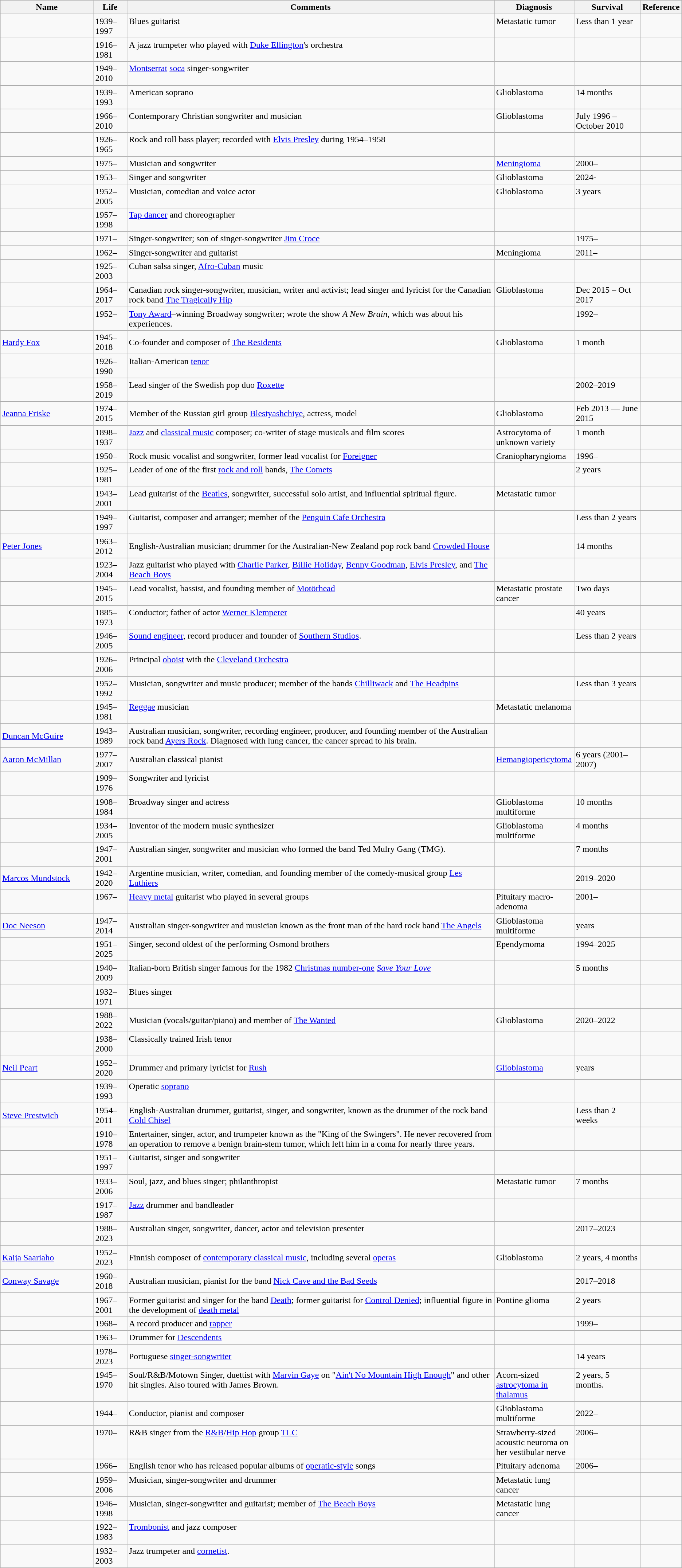<table class="sortable wikitable">
<tr>
<th style="width:14%;">Name</th>
<th style="width:5%;">Life</th>
<th style="width:56%;">Comments</th>
<th style="width:9%;">Diagnosis</th>
<th style="width:10%;">Survival</th>
<th style="width:6%;">Reference</th>
</tr>
<tr valign="top">
<td></td>
<td>1939–1997</td>
<td>Blues guitarist</td>
<td>Metastatic tumor</td>
<td>Less than 1 year</td>
<td></td>
</tr>
<tr valign="top">
<td></td>
<td>1916–1981</td>
<td>A jazz trumpeter who played with <a href='#'>Duke Ellington</a>'s orchestra</td>
<td></td>
<td></td>
<td></td>
</tr>
<tr valign="top">
<td></td>
<td>1949–2010</td>
<td><a href='#'>Montserrat</a> <a href='#'>soca</a> singer-songwriter</td>
<td></td>
<td></td>
<td></td>
</tr>
<tr valign="top">
<td></td>
<td>1939–1993</td>
<td>American soprano</td>
<td>Glioblastoma</td>
<td>14 months</td>
<td></td>
</tr>
<tr valign="top">
<td></td>
<td>1966–2010</td>
<td>Contemporary Christian songwriter and musician</td>
<td>Glioblastoma</td>
<td>July 1996 – October 2010</td>
<td></td>
</tr>
<tr valign="top">
<td></td>
<td>1926–1965</td>
<td>Rock and roll bass player; recorded with <a href='#'>Elvis Presley</a> during 1954–1958</td>
<td></td>
<td></td>
<td></td>
</tr>
<tr valign="top">
<td></td>
<td>1975–</td>
<td>Musician and songwriter</td>
<td><a href='#'>Meningioma</a></td>
<td>2000–</td>
<td></td>
</tr>
<tr valign="top">
<td></td>
<td>1953–</td>
<td>Singer and songwriter</td>
<td>Glioblastoma</td>
<td>2024-</td>
<td></td>
</tr>
<tr valign="top">
<td></td>
<td>1952–2005</td>
<td>Musician, comedian and voice actor</td>
<td>Glioblastoma</td>
<td>3 years</td>
<td></td>
</tr>
<tr valign="top">
<td></td>
<td>1957–1998</td>
<td><a href='#'>Tap dancer</a> and choreographer</td>
<td></td>
<td></td>
<td></td>
</tr>
<tr valign="top">
<td></td>
<td>1971–</td>
<td>Singer-songwriter; son of singer-songwriter <a href='#'>Jim Croce</a></td>
<td></td>
<td>1975–</td>
<td></td>
</tr>
<tr valign="top">
<td></td>
<td>1962–</td>
<td>Singer-songwriter and guitarist</td>
<td>Meningioma</td>
<td>2011–</td>
<td></td>
</tr>
<tr valign="top">
<td></td>
<td>1925–2003</td>
<td>Cuban salsa singer, <a href='#'>Afro-Cuban</a> music</td>
<td></td>
<td></td>
<td></td>
</tr>
<tr valign="top">
<td></td>
<td>1964–2017</td>
<td>Canadian rock singer-songwriter, musician, writer and activist; lead singer and lyricist for the Canadian rock band <a href='#'>The Tragically Hip</a></td>
<td>Glioblastoma</td>
<td>Dec 2015 – Oct 2017</td>
<td></td>
</tr>
<tr valign="top">
<td></td>
<td>1952–</td>
<td><a href='#'>Tony Award</a>–winning Broadway songwriter; wrote the show <em>A New Brain</em>, which was about his experiences.</td>
<td></td>
<td>1992–</td>
<td></td>
</tr>
<tr>
<td><a href='#'>Hardy Fox</a></td>
<td>1945–2018</td>
<td>Co-founder and composer of <a href='#'>The Residents</a></td>
<td>Glioblastoma</td>
<td>1 month</td>
<td></td>
</tr>
<tr valign="top">
<td></td>
<td>1926–1990</td>
<td>Italian-American <a href='#'>tenor</a></td>
<td></td>
<td></td>
<td></td>
</tr>
<tr valign="top">
<td></td>
<td>1958–2019</td>
<td>Lead singer of the Swedish pop duo <a href='#'>Roxette</a></td>
<td></td>
<td>2002–2019</td>
<td></td>
</tr>
<tr>
<td><a href='#'>Jeanna Friske</a></td>
<td>1974–2015</td>
<td>Member of the Russian girl group <a href='#'>Blestyashchiye</a>, actress, model</td>
<td>Glioblastoma</td>
<td>Feb 2013 — June 2015</td>
<td></td>
</tr>
<tr valign="top">
<td></td>
<td>1898–1937</td>
<td><a href='#'>Jazz</a> and <a href='#'>classical music</a> composer; co-writer of stage musicals and film scores</td>
<td>Astrocytoma of unknown variety</td>
<td>1 month</td>
<td></td>
</tr>
<tr valign="top">
<td></td>
<td>1950–</td>
<td>Rock music vocalist and songwriter, former lead vocalist for <a href='#'>Foreigner</a></td>
<td>Craniopharyngioma</td>
<td>1996–</td>
<td></td>
</tr>
<tr valign="top">
<td></td>
<td>1925–1981</td>
<td>Leader of one of the first <a href='#'>rock and roll</a> bands, <a href='#'>The Comets</a></td>
<td></td>
<td>2 years</td>
<td></td>
</tr>
<tr valign="top">
<td></td>
<td>1943–2001</td>
<td>Lead guitarist of the <a href='#'>Beatles</a>, songwriter, successful solo artist, and influential spiritual figure.</td>
<td>Metastatic tumor</td>
<td></td>
<td></td>
</tr>
<tr valign="top">
<td></td>
<td>1949–1997</td>
<td>Guitarist, composer and arranger; member of the <a href='#'>Penguin Cafe Orchestra</a></td>
<td></td>
<td>Less than 2 years</td>
<td></td>
</tr>
<tr>
<td><a href='#'>Peter Jones</a></td>
<td>1963–2012</td>
<td>English-Australian musician; drummer for the Australian-New Zealand pop rock band <a href='#'>Crowded House</a></td>
<td></td>
<td>14 months</td>
<td></td>
</tr>
<tr valign="top">
<td></td>
<td>1923–2004</td>
<td>Jazz guitarist who played with <a href='#'>Charlie Parker</a>, <a href='#'>Billie Holiday</a>, <a href='#'>Benny Goodman</a>, <a href='#'>Elvis Presley</a>, and <a href='#'>The Beach Boys</a></td>
<td></td>
<td></td>
<td></td>
</tr>
<tr valign="top">
<td></td>
<td>1945–2015</td>
<td>Lead vocalist, bassist, and founding member of <a href='#'>Motörhead</a></td>
<td>Metastatic prostate cancer</td>
<td>Two days</td>
<td></td>
</tr>
<tr valign="top">
<td></td>
<td>1885–1973</td>
<td>Conductor; father of actor <a href='#'>Werner Klemperer</a></td>
<td></td>
<td>40 years</td>
<td></td>
</tr>
<tr valign="top">
<td></td>
<td>1946–2005</td>
<td><a href='#'>Sound engineer</a>, record producer and founder of <a href='#'>Southern Studios</a>.</td>
<td></td>
<td>Less than 2 years</td>
<td></td>
</tr>
<tr valign="top">
<td></td>
<td>1926–2006</td>
<td>Principal <a href='#'>oboist</a> with the <a href='#'>Cleveland Orchestra</a></td>
<td></td>
<td></td>
<td></td>
</tr>
<tr valign="top">
<td></td>
<td>1952–1992</td>
<td>Musician, songwriter and music producer; member of the bands <a href='#'>Chilliwack</a> and <a href='#'>The Headpins</a></td>
<td></td>
<td>Less than 3 years</td>
<td></td>
</tr>
<tr valign="top">
<td></td>
<td>1945–1981</td>
<td><a href='#'>Reggae</a> musician</td>
<td>Metastatic melanoma</td>
<td></td>
<td></td>
</tr>
<tr>
<td><a href='#'>Duncan McGuire</a></td>
<td>1943–1989</td>
<td>Australian musician, songwriter, recording engineer, producer, and founding member of the Australian rock band <a href='#'>Ayers Rock</a>. Diagnosed with lung cancer, the cancer spread to his brain.</td>
<td></td>
<td></td>
<td></td>
</tr>
<tr>
<td><a href='#'>Aaron McMillan</a></td>
<td>1977–2007</td>
<td>Australian classical pianist</td>
<td><a href='#'>Hemangiopericytoma</a></td>
<td>6 years (2001–2007)</td>
<td></td>
</tr>
<tr valign="top">
<td></td>
<td>1909–1976</td>
<td>Songwriter and lyricist</td>
<td></td>
<td></td>
<td></td>
</tr>
<tr valign="top">
<td></td>
<td>1908–1984</td>
<td>Broadway singer and actress</td>
<td>Glioblastoma multiforme</td>
<td>10 months</td>
<td></td>
</tr>
<tr valign="top">
<td></td>
<td>1934–2005</td>
<td>Inventor of the modern music synthesizer</td>
<td>Glioblastoma multiforme</td>
<td>4 months</td>
<td></td>
</tr>
<tr valign="top">
<td></td>
<td>1947–2001</td>
<td>Australian singer, songwriter and musician who formed the band Ted Mulry Gang (TMG).</td>
<td></td>
<td>7 months</td>
<td></td>
</tr>
<tr>
<td><a href='#'>Marcos Mundstock</a></td>
<td>1942–2020</td>
<td>Argentine musician, writer, comedian, and founding member of the comedy-musical group <a href='#'>Les Luthiers</a></td>
<td></td>
<td>2019–2020</td>
<td></td>
</tr>
<tr valign="top">
<td></td>
<td>1967–</td>
<td><a href='#'>Heavy metal</a> guitarist who played in several groups</td>
<td>Pituitary macro-adenoma</td>
<td>2001–</td>
<td></td>
</tr>
<tr>
<td><a href='#'>Doc Neeson</a></td>
<td>1947–2014</td>
<td>Australian singer-songwriter and musician known as the front man of the hard rock band <a href='#'>The Angels</a></td>
<td>Glioblastoma multiforme</td>
<td> years</td>
<td></td>
</tr>
<tr valign="top">
<td></td>
<td>1951–2025</td>
<td>Singer, second oldest of the performing Osmond brothers</td>
<td>Ependymoma</td>
<td>1994–2025</td>
<td></td>
</tr>
<tr valign="top">
<td></td>
<td>1940–2009</td>
<td>Italian-born British singer famous for the 1982 <a href='#'>Christmas number-one</a> <em><a href='#'>Save Your Love</a></em></td>
<td></td>
<td>5 months</td>
<td></td>
</tr>
<tr valign="top">
<td></td>
<td>1932–1971</td>
<td>Blues singer</td>
<td></td>
<td></td>
<td></td>
</tr>
<tr>
<td></td>
<td>1988–2022</td>
<td>Musician (vocals/guitar/piano) and member of <a href='#'>The Wanted</a></td>
<td>Glioblastoma</td>
<td>2020–2022</td>
<td></td>
</tr>
<tr valign="top">
<td></td>
<td>1938–2000</td>
<td>Classically trained Irish tenor</td>
<td></td>
<td></td>
<td></td>
</tr>
<tr>
<td><a href='#'>Neil Peart</a></td>
<td>1952–2020</td>
<td>Drummer and primary lyricist for <a href='#'>Rush</a></td>
<td><a href='#'>Glioblastoma</a></td>
<td> years</td>
<td></td>
</tr>
<tr valign="top">
<td></td>
<td>1939–1993</td>
<td>Operatic <a href='#'>soprano</a></td>
<td></td>
<td></td>
<td></td>
</tr>
<tr>
<td><a href='#'>Steve Prestwich</a></td>
<td>1954–2011</td>
<td>English-Australian drummer, guitarist, singer, and songwriter, known as the drummer of the rock band <a href='#'>Cold Chisel</a></td>
<td></td>
<td>Less than 2 weeks</td>
<td></td>
</tr>
<tr valign="top">
<td></td>
<td>1910–1978</td>
<td>Entertainer, singer, actor, and trumpeter known as the "King of the Swingers". He never recovered from an operation to remove a benign brain-stem tumor, which left him in a coma for nearly three years.</td>
<td></td>
<td></td>
<td></td>
</tr>
<tr valign="top">
<td></td>
<td>1951–1997</td>
<td>Guitarist, singer and songwriter</td>
<td></td>
<td></td>
<td></td>
</tr>
<tr valign="top">
<td></td>
<td>1933–2006</td>
<td>Soul, jazz, and blues singer; philanthropist</td>
<td>Metastatic tumor</td>
<td>7 months</td>
<td></td>
</tr>
<tr valign="top">
<td></td>
<td>1917–1987</td>
<td><a href='#'>Jazz</a> drummer and bandleader</td>
<td></td>
<td></td>
<td></td>
</tr>
<tr valign="top">
<td></td>
<td>1988–2023</td>
<td>Australian singer, songwriter, dancer, actor and television presenter</td>
<td></td>
<td>2017–2023</td>
<td></td>
</tr>
<tr>
<td><a href='#'>Kaija Saariaho</a></td>
<td>1952–2023</td>
<td>Finnish composer of <a href='#'>contemporary classical music</a>, including several <a href='#'>operas</a></td>
<td>Glioblastoma</td>
<td>2 years, 4 months</td>
<td></td>
</tr>
<tr>
<td><a href='#'>Conway Savage</a></td>
<td>1960–2018</td>
<td>Australian musician, pianist for the band <a href='#'>Nick Cave and the Bad Seeds</a></td>
<td></td>
<td>2017–2018</td>
<td></td>
</tr>
<tr valign="top">
<td></td>
<td>1967–2001</td>
<td>Former guitarist and singer for the band <a href='#'>Death</a>; former guitarist for <a href='#'>Control Denied</a>; influential figure in the development of <a href='#'>death metal</a></td>
<td>Pontine glioma</td>
<td>2 years</td>
<td></td>
</tr>
<tr valign="top">
<td></td>
<td>1968–</td>
<td>A record producer and <a href='#'>rapper</a></td>
<td></td>
<td>1999–</td>
<td></td>
</tr>
<tr valign="top">
<td></td>
<td>1963–</td>
<td>Drummer for <a href='#'>Descendents</a></td>
<td></td>
<td></td>
<td></td>
</tr>
<tr>
<td></td>
<td>1978–2023</td>
<td>Portuguese <a href='#'>singer-songwriter</a></td>
<td></td>
<td>14 years</td>
<td></td>
</tr>
<tr valign="top">
<td></td>
<td>1945–1970</td>
<td>Soul/R&B/Motown Singer, duettist with <a href='#'>Marvin Gaye</a> on "<a href='#'>Ain't No Mountain High Enough</a>" and other hit singles. Also toured with James Brown.</td>
<td>Acorn-sized <a href='#'>astrocytoma in thalamus</a></td>
<td>2 years, 5 months.</td>
<td></td>
</tr>
<tr>
<td></td>
<td>1944–</td>
<td>Conductor, pianist and composer</td>
<td>Glioblastoma multiforme</td>
<td>2022–</td>
<td></td>
</tr>
<tr valign="top">
<td></td>
<td>1970–</td>
<td>R&B singer from the <a href='#'>R&B</a>/<a href='#'>Hip Hop</a> group <a href='#'>TLC</a></td>
<td>Strawberry-sized acoustic neuroma on her vestibular nerve</td>
<td>2006–</td>
<td></td>
</tr>
<tr valign="top">
<td></td>
<td>1966–</td>
<td>English tenor who has released popular albums of <a href='#'>operatic-style</a> songs</td>
<td>Pituitary adenoma</td>
<td>2006–</td>
<td></td>
</tr>
<tr valign="top">
<td></td>
<td>1959–2006</td>
<td>Musician, singer-songwriter and drummer</td>
<td>Metastatic lung cancer</td>
<td></td>
<td></td>
</tr>
<tr valign="top">
<td></td>
<td>1946–1998</td>
<td>Musician, singer-songwriter and guitarist; member of <a href='#'>The Beach Boys</a></td>
<td>Metastatic lung cancer</td>
<td></td>
<td></td>
</tr>
<tr valign="top">
<td></td>
<td>1922–1983</td>
<td><a href='#'>Trombonist</a> and jazz composer</td>
<td></td>
<td></td>
<td></td>
</tr>
<tr valign="top">
<td></td>
<td>1932–2003</td>
<td>Jazz trumpeter and <a href='#'>cornetist</a>.</td>
<td></td>
<td></td>
<td></td>
</tr>
</table>
